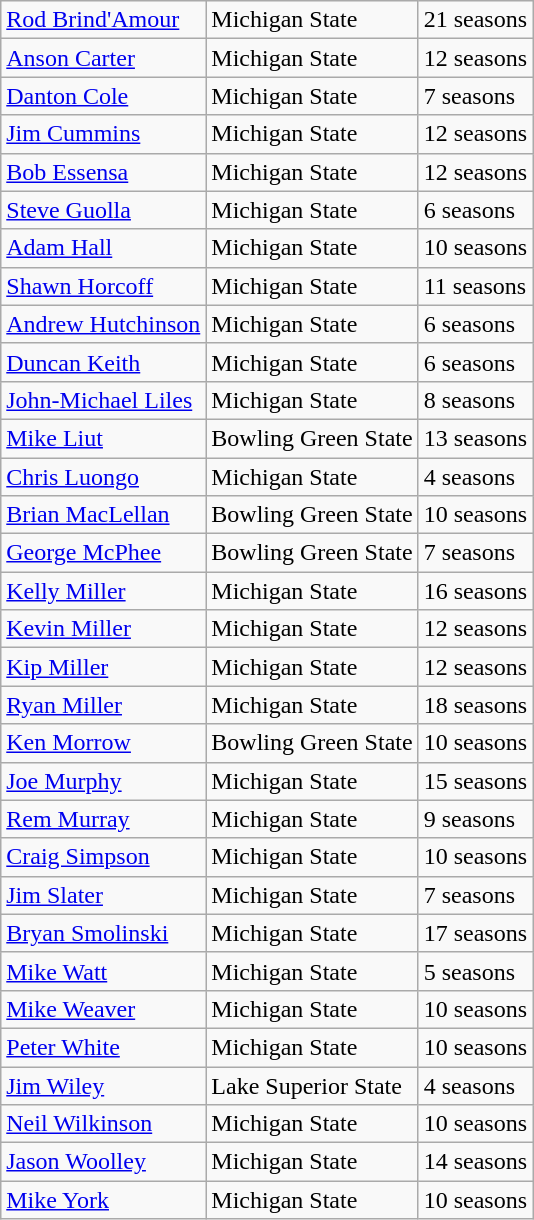<table class="wikitable sortable">
<tr>
<td><a href='#'>Rod Brind'Amour</a></td>
<td>Michigan State</td>
<td>21 seasons</td>
</tr>
<tr>
<td><a href='#'>Anson Carter</a></td>
<td>Michigan State</td>
<td>12 seasons</td>
</tr>
<tr>
<td><a href='#'>Danton Cole</a></td>
<td>Michigan State</td>
<td>7 seasons</td>
</tr>
<tr>
<td><a href='#'>Jim Cummins</a></td>
<td>Michigan State</td>
<td>12 seasons</td>
</tr>
<tr>
<td><a href='#'>Bob Essensa</a></td>
<td>Michigan State</td>
<td>12 seasons</td>
</tr>
<tr>
<td><a href='#'>Steve Guolla</a></td>
<td>Michigan State</td>
<td>6 seasons</td>
</tr>
<tr>
<td><a href='#'>Adam Hall</a></td>
<td>Michigan State</td>
<td>10 seasons</td>
</tr>
<tr>
<td><a href='#'>Shawn Horcoff</a></td>
<td>Michigan State</td>
<td>11 seasons</td>
</tr>
<tr>
<td><a href='#'>Andrew Hutchinson</a></td>
<td>Michigan State</td>
<td>6 seasons</td>
</tr>
<tr>
<td><a href='#'>Duncan Keith</a></td>
<td>Michigan State</td>
<td>6 seasons</td>
</tr>
<tr>
<td><a href='#'>John-Michael Liles</a></td>
<td>Michigan State</td>
<td>8 seasons</td>
</tr>
<tr>
<td><a href='#'>Mike Liut</a></td>
<td>Bowling Green State</td>
<td>13 seasons</td>
</tr>
<tr>
<td><a href='#'>Chris Luongo</a></td>
<td>Michigan State</td>
<td>4 seasons</td>
</tr>
<tr>
<td><a href='#'>Brian MacLellan</a></td>
<td>Bowling Green State</td>
<td>10 seasons</td>
</tr>
<tr>
<td><a href='#'>George McPhee</a></td>
<td>Bowling Green State</td>
<td>7 seasons</td>
</tr>
<tr>
<td><a href='#'>Kelly Miller</a></td>
<td>Michigan State</td>
<td>16 seasons</td>
</tr>
<tr>
<td><a href='#'>Kevin Miller</a></td>
<td>Michigan State</td>
<td>12 seasons</td>
</tr>
<tr>
<td><a href='#'>Kip Miller</a></td>
<td>Michigan State</td>
<td>12 seasons</td>
</tr>
<tr>
<td><a href='#'>Ryan Miller</a></td>
<td>Michigan State</td>
<td>18 seasons</td>
</tr>
<tr>
<td><a href='#'>Ken Morrow</a></td>
<td>Bowling Green State</td>
<td>10 seasons</td>
</tr>
<tr>
<td><a href='#'>Joe Murphy</a></td>
<td>Michigan State</td>
<td>15 seasons</td>
</tr>
<tr>
<td><a href='#'>Rem Murray</a></td>
<td>Michigan State</td>
<td>9 seasons</td>
</tr>
<tr>
<td><a href='#'>Craig Simpson</a></td>
<td>Michigan State</td>
<td>10 seasons</td>
</tr>
<tr>
<td><a href='#'>Jim Slater</a></td>
<td>Michigan State</td>
<td>7 seasons</td>
</tr>
<tr>
<td><a href='#'>Bryan Smolinski</a></td>
<td>Michigan State</td>
<td>17 seasons</td>
</tr>
<tr>
<td><a href='#'>Mike Watt</a></td>
<td>Michigan State</td>
<td>5 seasons</td>
</tr>
<tr>
<td><a href='#'>Mike Weaver</a></td>
<td>Michigan State</td>
<td>10 seasons</td>
</tr>
<tr>
<td><a href='#'>Peter White</a></td>
<td>Michigan State</td>
<td>10 seasons</td>
</tr>
<tr>
<td><a href='#'>Jim Wiley</a></td>
<td>Lake Superior State</td>
<td>4 seasons</td>
</tr>
<tr>
<td><a href='#'>Neil Wilkinson</a></td>
<td>Michigan State</td>
<td>10 seasons</td>
</tr>
<tr>
<td><a href='#'>Jason Woolley</a></td>
<td>Michigan State</td>
<td>14 seasons</td>
</tr>
<tr>
<td><a href='#'>Mike York</a></td>
<td>Michigan State</td>
<td>10 seasons</td>
</tr>
</table>
